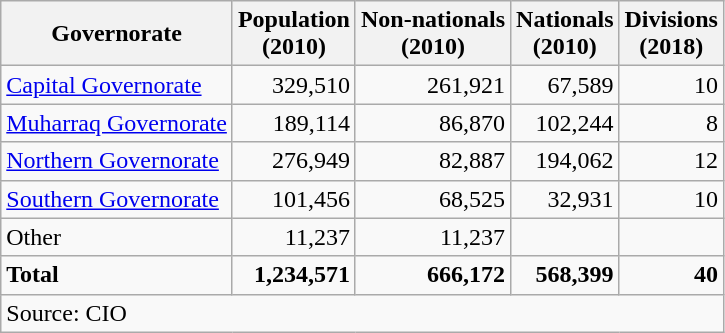<table class=wikitable style=text-align:right>
<tr>
<th>Governorate</th>
<th>Population <br> (2010)</th>
<th>Non-nationals <br> (2010)</th>
<th>Nationals <br> (2010)</th>
<th>Divisions <br> (2018)</th>
</tr>
<tr>
<td align=left><a href='#'>Capital Governorate</a></td>
<td>329,510</td>
<td>261,921</td>
<td>67,589</td>
<td>10</td>
</tr>
<tr>
<td align=left><a href='#'>Muharraq Governorate</a></td>
<td>189,114</td>
<td>86,870</td>
<td>102,244</td>
<td>8</td>
</tr>
<tr>
<td align=left><a href='#'>Northern Governorate</a></td>
<td>276,949</td>
<td>82,887</td>
<td>194,062</td>
<td>12</td>
</tr>
<tr>
<td align=left><a href='#'>Southern Governorate</a></td>
<td>101,456</td>
<td>68,525</td>
<td>32,931</td>
<td>10</td>
</tr>
<tr>
<td align=left>Other</td>
<td>11,237</td>
<td>11,237</td>
<td></td>
</tr>
<tr style=font-weight:bold>
<td align=left>Total</td>
<td>1,234,571</td>
<td>666,172</td>
<td>568,399</td>
<td>40</td>
</tr>
<tr>
<td align=left colspan=5>Source: CIO</td>
</tr>
</table>
